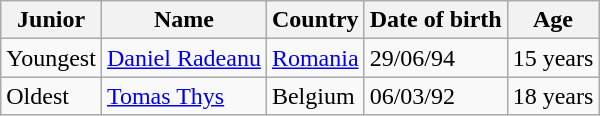<table class="wikitable">
<tr>
<th>Junior</th>
<th>Name</th>
<th>Country</th>
<th>Date of birth</th>
<th>Age</th>
</tr>
<tr>
<td>Youngest</td>
<td><a href='#'>Daniel Radeanu</a></td>
<td><a href='#'>Romania</a> </td>
<td>29/06/94</td>
<td>15 years</td>
</tr>
<tr>
<td>Oldest</td>
<td><a href='#'>Tomas Thys</a></td>
<td>Belgium </td>
<td>06/03/92</td>
<td>18 years</td>
</tr>
</table>
